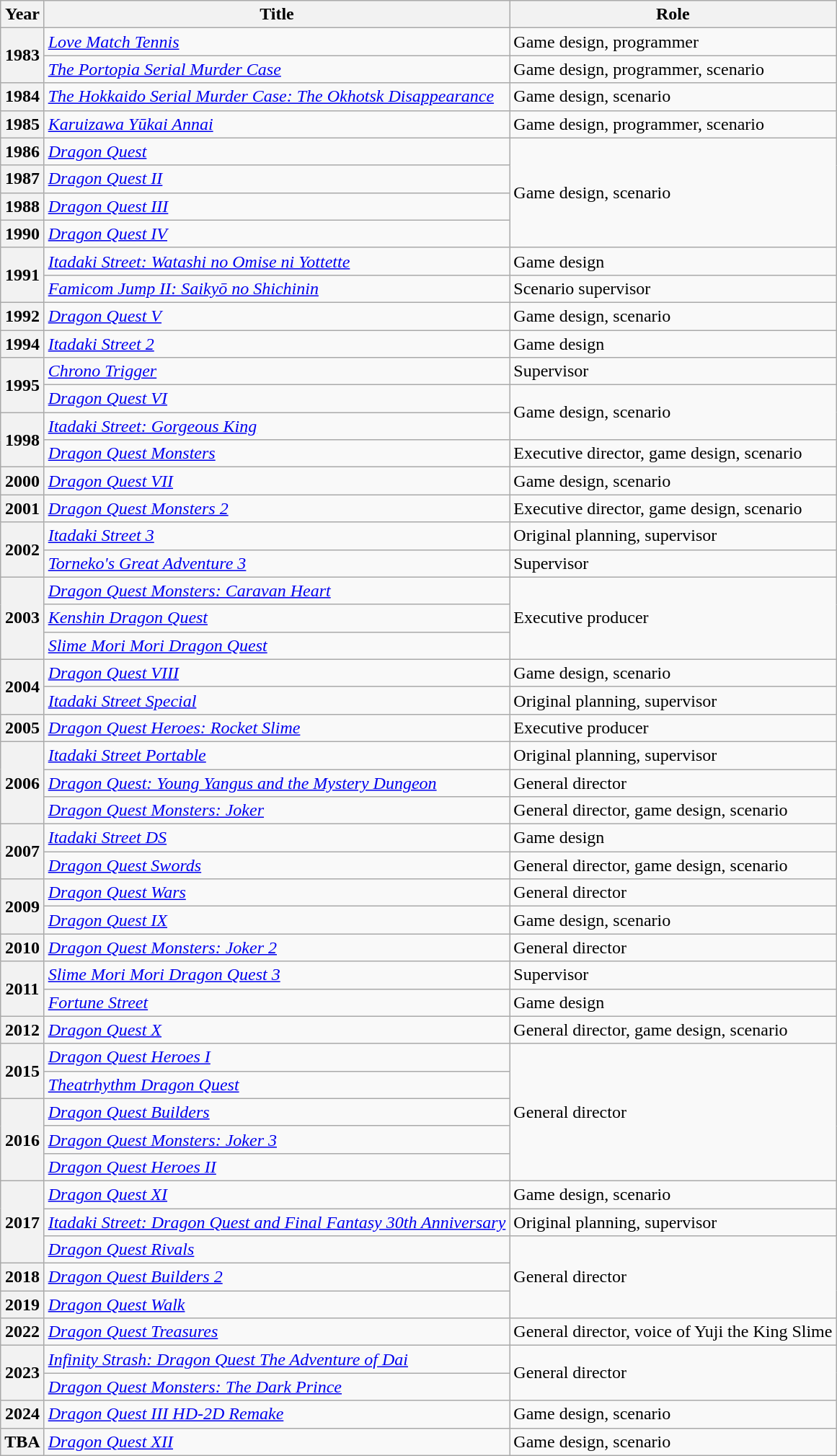<table class="wikitable sortable">
<tr>
<th scope="col">Year</th>
<th scope="col">Title</th>
<th scope="col">Role</th>
</tr>
<tr>
<th scope="row" rowspan="2">1983</th>
<td><em><a href='#'>Love Match Tennis</a></em></td>
<td>Game design, programmer</td>
</tr>
<tr>
<td><em><a href='#'>The Portopia Serial Murder Case</a></em></td>
<td>Game design, programmer, scenario</td>
</tr>
<tr>
<th scope="row">1984</th>
<td><em><a href='#'>The Hokkaido Serial Murder Case: The Okhotsk Disappearance</a></em></td>
<td>Game design, scenario</td>
</tr>
<tr>
<th scope="row">1985</th>
<td><em><a href='#'>Karuizawa Yūkai Annai</a></em></td>
<td>Game design, programmer, scenario</td>
</tr>
<tr>
<th scope="row">1986</th>
<td><em><a href='#'>Dragon Quest</a></em></td>
<td rowspan="4">Game design, scenario</td>
</tr>
<tr>
<th scope="row">1987</th>
<td><em><a href='#'>Dragon Quest II</a></em></td>
</tr>
<tr>
<th scope="row">1988</th>
<td><em><a href='#'>Dragon Quest III</a></em></td>
</tr>
<tr>
<th scope="row">1990</th>
<td><em><a href='#'>Dragon Quest IV</a></em></td>
</tr>
<tr>
<th scope="row" rowspan="2">1991</th>
<td><em><a href='#'>Itadaki Street: Watashi no Omise ni Yottette</a></em></td>
<td>Game design</td>
</tr>
<tr>
<td><em><a href='#'>Famicom Jump II: Saikyō no Shichinin</a></em></td>
<td>Scenario supervisor</td>
</tr>
<tr>
<th scope="row">1992</th>
<td><em><a href='#'>Dragon Quest V</a></em></td>
<td>Game design, scenario</td>
</tr>
<tr>
<th scope="row">1994</th>
<td><em><a href='#'>Itadaki Street 2</a></em></td>
<td>Game design</td>
</tr>
<tr>
<th scope="row" rowspan="2">1995</th>
<td><em><a href='#'>Chrono Trigger</a></em></td>
<td>Supervisor</td>
</tr>
<tr>
<td><em><a href='#'>Dragon Quest VI</a></em></td>
<td rowspan="2">Game design, scenario</td>
</tr>
<tr>
<th scope="row" rowspan="2">1998</th>
<td><em><a href='#'>Itadaki Street: Gorgeous King</a></em></td>
</tr>
<tr>
<td><em><a href='#'>Dragon Quest Monsters</a></em></td>
<td>Executive director, game design, scenario</td>
</tr>
<tr>
<th scope="row">2000</th>
<td><em><a href='#'>Dragon Quest VII</a></em></td>
<td>Game design, scenario</td>
</tr>
<tr>
<th scope="row">2001</th>
<td><em><a href='#'>Dragon Quest Monsters 2</a></em></td>
<td>Executive director, game design, scenario</td>
</tr>
<tr>
<th scope="row" rowspan="2">2002</th>
<td><em><a href='#'>Itadaki Street 3</a></em></td>
<td>Original planning, supervisor</td>
</tr>
<tr>
<td><em><a href='#'>Torneko's Great Adventure 3</a></em></td>
<td>Supervisor</td>
</tr>
<tr>
<th scope="row" rowspan="3">2003</th>
<td><em><a href='#'>Dragon Quest Monsters: Caravan Heart</a></em></td>
<td rowspan="3">Executive producer</td>
</tr>
<tr>
<td><em><a href='#'>Kenshin Dragon Quest</a></em></td>
</tr>
<tr>
<td><em><a href='#'>Slime Mori Mori Dragon Quest</a></em></td>
</tr>
<tr>
<th scope="row" rowspan="2">2004</th>
<td><em><a href='#'>Dragon Quest VIII</a></em></td>
<td>Game design, scenario</td>
</tr>
<tr>
<td><em><a href='#'>Itadaki Street Special</a></em></td>
<td>Original planning, supervisor</td>
</tr>
<tr>
<th scope="row">2005</th>
<td><em><a href='#'>Dragon Quest Heroes: Rocket Slime</a></em></td>
<td>Executive producer</td>
</tr>
<tr>
<th scope="row" rowspan="3">2006</th>
<td><em><a href='#'>Itadaki Street Portable</a></em></td>
<td>Original planning, supervisor</td>
</tr>
<tr>
<td><em><a href='#'>Dragon Quest: Young Yangus and the Mystery Dungeon</a></em></td>
<td>General director</td>
</tr>
<tr>
<td><em><a href='#'>Dragon Quest Monsters: Joker</a></em></td>
<td>General director, game design, scenario</td>
</tr>
<tr>
<th scope="row" rowspan="2">2007</th>
<td><em><a href='#'>Itadaki Street DS</a></em></td>
<td>Game design</td>
</tr>
<tr>
<td><em><a href='#'>Dragon Quest Swords</a></em></td>
<td>General director, game design, scenario</td>
</tr>
<tr>
<th scope="row" rowspan="2">2009</th>
<td><em><a href='#'>Dragon Quest Wars</a></em></td>
<td>General director</td>
</tr>
<tr>
<td><em><a href='#'>Dragon Quest IX</a></em></td>
<td>Game design, scenario</td>
</tr>
<tr>
<th scope="row">2010</th>
<td><em><a href='#'>Dragon Quest Monsters: Joker 2</a></em></td>
<td>General director</td>
</tr>
<tr>
<th scope="row" rowspan="2">2011</th>
<td><em><a href='#'>Slime Mori Mori Dragon Quest 3</a></em></td>
<td>Supervisor</td>
</tr>
<tr>
<td><em><a href='#'>Fortune Street</a></em></td>
<td>Game design</td>
</tr>
<tr>
<th scope="row">2012</th>
<td><em><a href='#'>Dragon Quest X</a></em></td>
<td>General director, game design, scenario</td>
</tr>
<tr>
<th scope="row" rowspan="2">2015</th>
<td><em><a href='#'>Dragon Quest Heroes I</a></em></td>
<td rowspan="5">General director</td>
</tr>
<tr>
<td><em><a href='#'>Theatrhythm Dragon Quest</a></em></td>
</tr>
<tr>
<th scope="row" rowspan="3">2016</th>
<td><em><a href='#'>Dragon Quest Builders</a></em></td>
</tr>
<tr>
<td><em><a href='#'>Dragon Quest Monsters: Joker 3</a></em></td>
</tr>
<tr>
<td><em><a href='#'>Dragon Quest Heroes II</a></em></td>
</tr>
<tr>
<th scope="row" rowspan="3">2017</th>
<td><em><a href='#'>Dragon Quest XI</a></em></td>
<td>Game design, scenario</td>
</tr>
<tr>
<td><em><a href='#'>Itadaki Street: Dragon Quest and Final Fantasy 30th Anniversary</a></em></td>
<td>Original planning, supervisor</td>
</tr>
<tr>
<td><em><a href='#'>Dragon Quest Rivals</a></em></td>
<td rowspan="3">General director</td>
</tr>
<tr>
<th scope="row">2018</th>
<td><em><a href='#'>Dragon Quest Builders 2</a></em></td>
</tr>
<tr>
<th scope="row">2019</th>
<td><em><a href='#'>Dragon Quest Walk</a></em></td>
</tr>
<tr>
<th scope="row">2022</th>
<td><em><a href='#'>Dragon Quest Treasures</a></em></td>
<td>General director, voice of Yuji the King Slime</td>
</tr>
<tr>
<th scope="row" rowspan="2">2023</th>
<td><em><a href='#'>Infinity Strash: Dragon Quest The Adventure of Dai</a></em></td>
<td rowspan="2">General director</td>
</tr>
<tr>
<td><em><a href='#'>Dragon Quest Monsters: The Dark Prince</a></em></td>
</tr>
<tr>
<th>2024</th>
<td><a href='#'><em>Dragon Quest III HD-2D Remake</em></a></td>
<td>Game design, scenario</td>
</tr>
<tr>
<th scope="row">TBA</th>
<td><em><a href='#'>Dragon Quest XII</a></em></td>
<td>Game design, scenario</td>
</tr>
</table>
